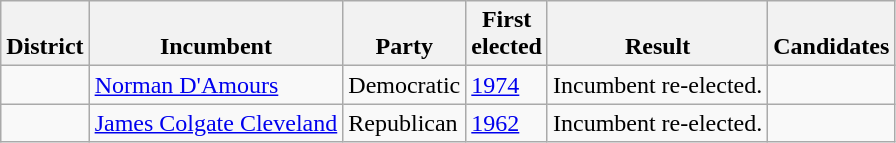<table class=wikitable>
<tr valign=bottom>
<th>District</th>
<th>Incumbent</th>
<th>Party</th>
<th>First<br>elected</th>
<th>Result</th>
<th>Candidates</th>
</tr>
<tr>
<td></td>
<td><a href='#'>Norman D'Amours</a></td>
<td>Democratic</td>
<td><a href='#'>1974</a></td>
<td>Incumbent re-elected.</td>
<td nowrap></td>
</tr>
<tr>
<td></td>
<td><a href='#'>James Colgate Cleveland</a></td>
<td>Republican</td>
<td><a href='#'>1962</a></td>
<td>Incumbent re-elected.</td>
<td nowrap></td>
</tr>
</table>
